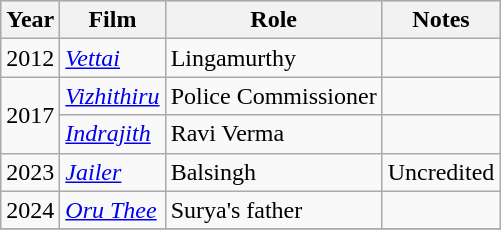<table class="wikitable sortable">
<tr style="background:#ccc">
<th>Year</th>
<th>Film</th>
<th>Role</th>
<th>Notes</th>
</tr>
<tr>
<td>2012</td>
<td><em><a href='#'>Vettai</a></em></td>
<td>Lingamurthy</td>
<td></td>
</tr>
<tr>
<td rowspan="2">2017</td>
<td><em><a href='#'>Vizhithiru</a></em></td>
<td>Police Commissioner</td>
<td></td>
</tr>
<tr>
<td><em><a href='#'>Indrajith</a></em></td>
<td>Ravi Verma</td>
<td></td>
</tr>
<tr>
<td>2023</td>
<td><em><a href='#'>Jailer</a></em></td>
<td>Balsingh</td>
<td>Uncredited</td>
</tr>
<tr>
<td>2024</td>
<td><em><a href='#'>Oru Thee</a></em></td>
<td>Surya's father</td>
<td></td>
</tr>
<tr>
</tr>
</table>
